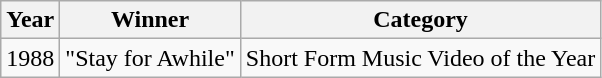<table class="wikitable">
<tr>
<th>Year</th>
<th>Winner</th>
<th>Category</th>
</tr>
<tr>
<td>1988</td>
<td>"Stay for Awhile"</td>
<td>Short Form Music Video of the Year</td>
</tr>
</table>
